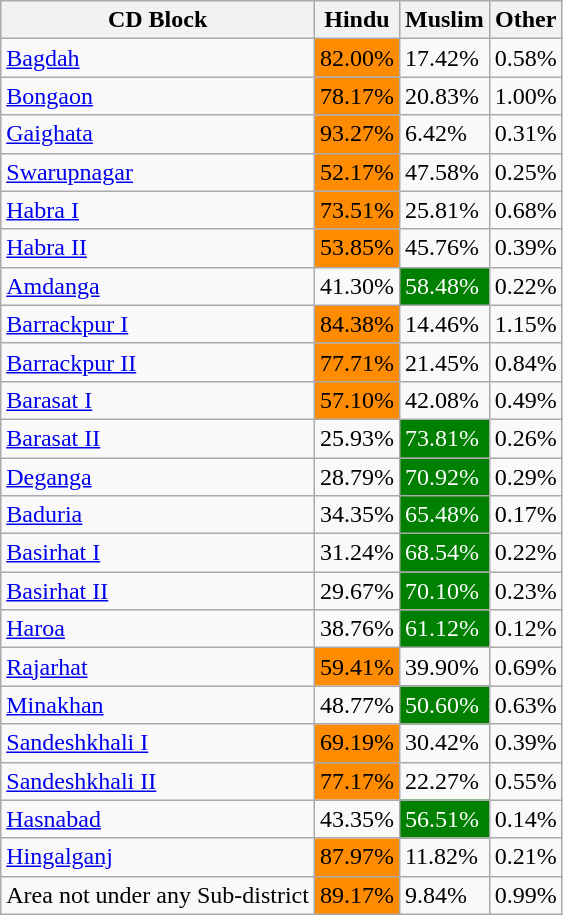<table class="wikitable">
<tr>
<th>CD Block</th>
<th>Hindu</th>
<th>Muslim</th>
<th>Other</th>
</tr>
<tr>
<td><a href='#'>Bagdah</a></td>
<td style="background:darkorange">82.00%</td>
<td>17.42%</td>
<td>0.58%</td>
</tr>
<tr>
<td><a href='#'>Bongaon</a></td>
<td style="background:darkorange">78.17%</td>
<td>20.83%</td>
<td>1.00%</td>
</tr>
<tr>
<td><a href='#'>Gaighata</a></td>
<td style="background:darkorange">93.27%</td>
<td>6.42%</td>
<td>0.31%</td>
</tr>
<tr>
<td><a href='#'>Swarupnagar</a></td>
<td style="background:darkorange">52.17%</td>
<td>47.58%</td>
<td>0.25%</td>
</tr>
<tr>
<td><a href='#'>Habra I</a></td>
<td style="background:darkorange">73.51%</td>
<td>25.81%</td>
<td>0.68%</td>
</tr>
<tr>
<td><a href='#'>Habra II</a></td>
<td style="background:darkorange">53.85%</td>
<td>45.76%</td>
<td>0.39%</td>
</tr>
<tr>
<td><a href='#'>Amdanga</a></td>
<td>41.30%</td>
<td style="background:green;color:white">58.48%</td>
<td>0.22%</td>
</tr>
<tr>
<td><a href='#'>Barrackpur I</a></td>
<td style="background:darkorange">84.38%</td>
<td>14.46%</td>
<td>1.15%</td>
</tr>
<tr>
<td><a href='#'>Barrackpur II</a></td>
<td style="background:darkorange">77.71%</td>
<td>21.45%</td>
<td>0.84%</td>
</tr>
<tr>
<td><a href='#'>Barasat I</a></td>
<td style="background:darkorange">57.10%</td>
<td>42.08%</td>
<td>0.49%</td>
</tr>
<tr>
<td><a href='#'>Barasat II</a></td>
<td>25.93%</td>
<td style="background:green;color:white">73.81%</td>
<td>0.26%</td>
</tr>
<tr>
<td><a href='#'>Deganga</a></td>
<td>28.79%</td>
<td style="background:green;color:white">70.92%</td>
<td>0.29%</td>
</tr>
<tr>
<td><a href='#'>Baduria</a></td>
<td>34.35%</td>
<td style="background:green;color:white">65.48%</td>
<td>0.17%</td>
</tr>
<tr>
<td><a href='#'>Basirhat I</a></td>
<td>31.24%</td>
<td style="background:green;color:white">68.54%</td>
<td>0.22%</td>
</tr>
<tr>
<td><a href='#'>Basirhat II</a></td>
<td>29.67%</td>
<td style="background:green;color:white">70.10%</td>
<td>0.23%</td>
</tr>
<tr>
<td><a href='#'>Haroa</a></td>
<td>38.76%</td>
<td style="background:green;color:white">61.12%</td>
<td>0.12%</td>
</tr>
<tr>
<td><a href='#'>Rajarhat</a></td>
<td style="background:darkorange">59.41%</td>
<td>39.90%</td>
<td>0.69%</td>
</tr>
<tr>
<td><a href='#'>Minakhan</a></td>
<td>48.77%</td>
<td style="background:green;color:white">50.60%</td>
<td>0.63%</td>
</tr>
<tr>
<td><a href='#'>Sandeshkhali I</a></td>
<td style="background:darkorange">69.19%</td>
<td>30.42%</td>
<td>0.39%</td>
</tr>
<tr>
<td><a href='#'>Sandeshkhali II</a></td>
<td style="background:darkorange">77.17%</td>
<td>22.27%</td>
<td>0.55%</td>
</tr>
<tr>
<td><a href='#'>Hasnabad</a></td>
<td>43.35%</td>
<td style="background:green;color:white">56.51%</td>
<td>0.14%</td>
</tr>
<tr>
<td><a href='#'>Hingalganj</a></td>
<td style="background:darkorange">87.97%</td>
<td>11.82%</td>
<td>0.21%</td>
</tr>
<tr>
<td>Area not under any  Sub-district</td>
<td style="background:darkorange">89.17%</td>
<td>9.84%</td>
<td>0.99%</td>
</tr>
</table>
